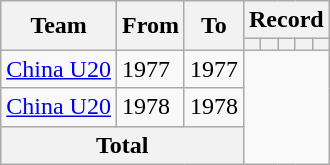<table class=wikitable style="text-align:center">
<tr>
<th rowspan=2>Team</th>
<th rowspan=2>From</th>
<th rowspan=2>To</th>
<th colspan=5>Record</th>
</tr>
<tr>
<th></th>
<th></th>
<th></th>
<th></th>
<th></th>
</tr>
<tr>
<td align=left><a href='#'>China U20</a></td>
<td align=left>1977</td>
<td align=left>1977<br></td>
</tr>
<tr>
<td align=left><a href='#'>China U20</a></td>
<td align=left>1978</td>
<td align=left>1978<br></td>
</tr>
<tr>
<th colspan=3>Total<br></th>
</tr>
</table>
